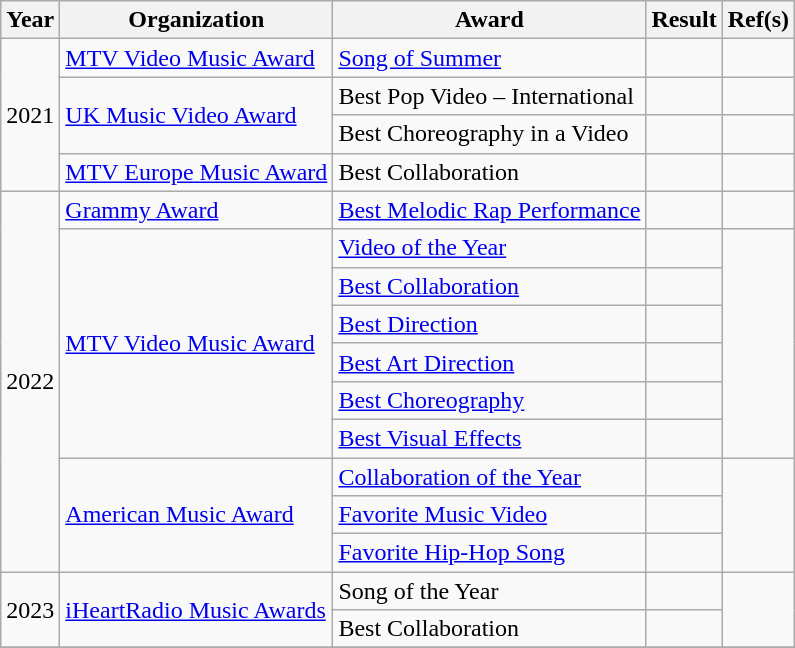<table class="wikitable plainrowheaders">
<tr align=center>
<th scope="col">Year</th>
<th scope="col">Organization</th>
<th scope="col">Award</th>
<th scope="col">Result</th>
<th scope="col">Ref(s)</th>
</tr>
<tr>
<td rowspan="4">2021</td>
<td><a href='#'>MTV Video Music Award</a></td>
<td><a href='#'>Song of Summer</a></td>
<td></td>
<td style="text-align:center;"></td>
</tr>
<tr>
<td rowspan="2"><a href='#'>UK Music Video Award</a></td>
<td>Best Pop Video – International</td>
<td></td>
<td style="text-align:center;"></td>
</tr>
<tr>
<td>Best Choreography in a Video</td>
<td></td>
<td style="text-align:center;"></td>
</tr>
<tr>
<td><a href='#'>MTV Europe Music Award</a></td>
<td>Best Collaboration</td>
<td></td>
<td style="text-align:center;"></td>
</tr>
<tr>
<td rowspan="10">2022</td>
<td><a href='#'>Grammy Award</a></td>
<td><a href='#'>Best Melodic Rap Performance</a></td>
<td></td>
<td style="text-align:center;"></td>
</tr>
<tr>
<td rowspan="6"><a href='#'>MTV Video Music Award</a></td>
<td><a href='#'>Video of the Year</a></td>
<td></td>
<td rowspan="6" style="text-align:center;"></td>
</tr>
<tr>
<td><a href='#'>Best Collaboration</a></td>
<td></td>
</tr>
<tr>
<td><a href='#'>Best Direction</a></td>
<td></td>
</tr>
<tr>
<td><a href='#'>Best Art Direction</a></td>
<td></td>
</tr>
<tr>
<td><a href='#'>Best Choreography</a></td>
<td></td>
</tr>
<tr>
<td><a href='#'>Best Visual Effects</a></td>
<td></td>
</tr>
<tr>
<td rowspan="3"><a href='#'>American Music Award</a></td>
<td><a href='#'>Collaboration of the Year</a></td>
<td></td>
<td rowspan="3" style="text-align:center;"></td>
</tr>
<tr>
<td><a href='#'>Favorite Music Video</a></td>
<td></td>
</tr>
<tr>
<td><a href='#'>Favorite Hip-Hop Song</a></td>
<td></td>
</tr>
<tr>
<td rowspan="2">2023</td>
<td rowspan="2"><a href='#'>iHeartRadio Music Awards</a></td>
<td>Song of the Year</td>
<td></td>
<td style="text-align:center;" rowspan="2"></td>
</tr>
<tr>
<td>Best Collaboration</td>
<td></td>
</tr>
<tr>
</tr>
</table>
